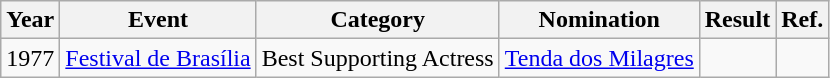<table class="wikitable">
<tr>
<th>Year</th>
<th>Event</th>
<th>Category</th>
<th>Nomination</th>
<th>Result</th>
<th>Ref.</th>
</tr>
<tr>
<td>1977</td>
<td><a href='#'>Festival de Brasília</a></td>
<td>Best Supporting Actress</td>
<td><a href='#'>Tenda dos Milagres</a></td>
<td></td>
<td></td>
</tr>
</table>
